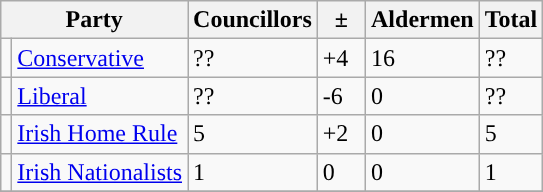<table class="wikitable">
<tr>
<th colspan="2">Party</th>
<th>Councillors</th>
<th>  ±  </th>
<th>Aldermen</th>
<th>Total</th>
</tr>
<tr>
<td style="background-color: "></td>
<td><a href='#'>Conservative</a></td>
<td>??</td>
<td>+4</td>
<td>16</td>
<td>??</td>
</tr>
<tr>
<td style="background-color: "></td>
<td><a href='#'>Liberal</a></td>
<td>??</td>
<td>-6</td>
<td>0</td>
<td>??</td>
</tr>
<tr>
<td style="background-color: "></td>
<td><a href='#'>Irish Home Rule</a></td>
<td>5</td>
<td>+2</td>
<td>0</td>
<td>5</td>
</tr>
<tr>
<td style="background-color: "></td>
<td><a href='#'>Irish Nationalists</a></td>
<td>1</td>
<td>0</td>
<td>0</td>
<td>1</td>
</tr>
<tr>
</tr>
</table>
